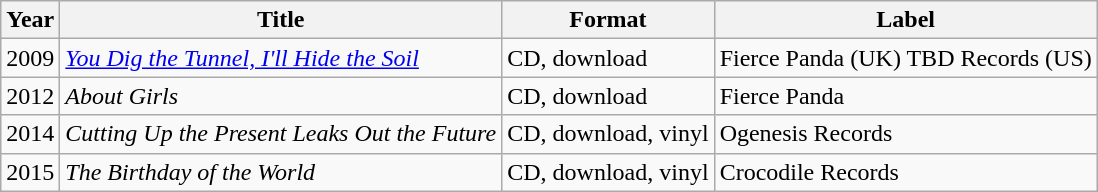<table class="wikitable">
<tr>
<th>Year</th>
<th>Title</th>
<th>Format</th>
<th>Label</th>
</tr>
<tr>
<td>2009</td>
<td><em><a href='#'>You Dig the Tunnel, I'll Hide the Soil</a></em></td>
<td>CD, download</td>
<td>Fierce Panda (UK) TBD Records (US)</td>
</tr>
<tr>
<td>2012</td>
<td><em>About Girls</em></td>
<td>CD, download</td>
<td>Fierce Panda</td>
</tr>
<tr>
<td>2014</td>
<td><em>Cutting Up the Present Leaks Out the Future</em></td>
<td>CD, download, vinyl</td>
<td>Ogenesis Records</td>
</tr>
<tr>
<td>2015</td>
<td><em>The Birthday of the World</em></td>
<td>CD, download, vinyl</td>
<td>Crocodile Records</td>
</tr>
</table>
